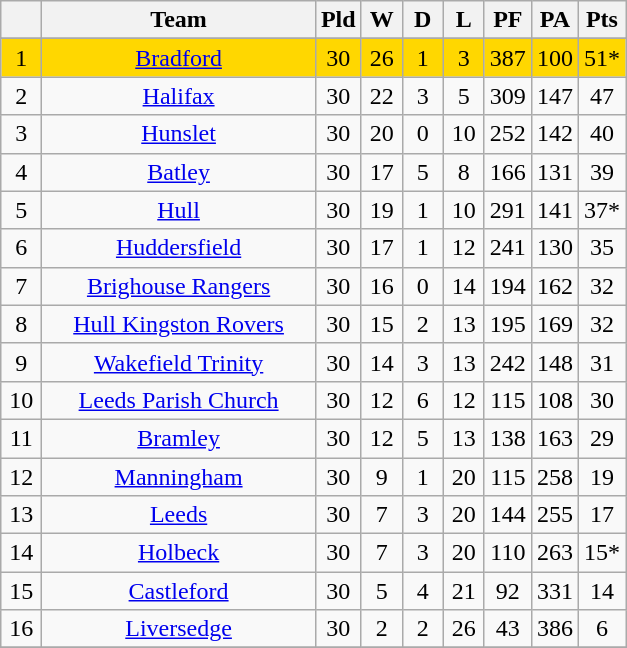<table class="wikitable" style="text-align:center;">
<tr>
<th width=20 abbr="Position"></th>
<th width=175>Team</th>
<th width=20 abbr="Played">Pld</th>
<th width=20 abbr="Won">W</th>
<th width=20 abbr="Drawn">D</th>
<th width=20 abbr="Lost">L</th>
<th width=20 abbr="Points for">PF</th>
<th width=20 abbr="Points against">PA</th>
<th width=20 abbr="Points">Pts</th>
</tr>
<tr>
</tr>
<tr align=center style="background:#FFD700;">
<td>1</td>
<td><a href='#'>Bradford</a></td>
<td>30</td>
<td>26</td>
<td>1</td>
<td>3</td>
<td>387</td>
<td>100</td>
<td>51*</td>
</tr>
<tr align=center style="background:">
<td>2</td>
<td><a href='#'>Halifax</a></td>
<td>30</td>
<td>22</td>
<td>3</td>
<td>5</td>
<td>309</td>
<td>147</td>
<td>47</td>
</tr>
<tr align=center style="background:">
<td>3</td>
<td><a href='#'>Hunslet</a></td>
<td>30</td>
<td>20</td>
<td>0</td>
<td>10</td>
<td>252</td>
<td>142</td>
<td>40</td>
</tr>
<tr align=center style="background:">
<td>4</td>
<td><a href='#'>Batley</a></td>
<td>30</td>
<td>17</td>
<td>5</td>
<td>8</td>
<td>166</td>
<td>131</td>
<td>39</td>
</tr>
<tr align=center style="background:">
<td>5</td>
<td><a href='#'>Hull</a></td>
<td>30</td>
<td>19</td>
<td>1</td>
<td>10</td>
<td>291</td>
<td>141</td>
<td>37*</td>
</tr>
<tr align=center style="background:">
<td>6</td>
<td><a href='#'>Huddersfield</a></td>
<td>30</td>
<td>17</td>
<td>1</td>
<td>12</td>
<td>241</td>
<td>130</td>
<td>35</td>
</tr>
<tr align=center style="background:">
<td>7</td>
<td><a href='#'>Brighouse Rangers</a></td>
<td>30</td>
<td>16</td>
<td>0</td>
<td>14</td>
<td>194</td>
<td>162</td>
<td>32</td>
</tr>
<tr align=center style="background:">
<td>8</td>
<td><a href='#'>Hull Kingston Rovers</a></td>
<td>30</td>
<td>15</td>
<td>2</td>
<td>13</td>
<td>195</td>
<td>169</td>
<td>32</td>
</tr>
<tr align=center style="background:">
<td>9</td>
<td><a href='#'>Wakefield Trinity</a></td>
<td>30</td>
<td>14</td>
<td>3</td>
<td>13</td>
<td>242</td>
<td>148</td>
<td>31</td>
</tr>
<tr align=center style="background:">
<td>10</td>
<td><a href='#'>Leeds Parish Church</a></td>
<td>30</td>
<td>12</td>
<td>6</td>
<td>12</td>
<td>115</td>
<td>108</td>
<td>30</td>
</tr>
<tr align=center style="background:">
<td>11</td>
<td><a href='#'>Bramley</a></td>
<td>30</td>
<td>12</td>
<td>5</td>
<td>13</td>
<td>138</td>
<td>163</td>
<td>29</td>
</tr>
<tr align=center style="background:">
<td>12</td>
<td><a href='#'>Manningham</a></td>
<td>30</td>
<td>9</td>
<td>1</td>
<td>20</td>
<td>115</td>
<td>258</td>
<td>19</td>
</tr>
<tr align=center style="background:">
<td>13</td>
<td><a href='#'>Leeds</a></td>
<td>30</td>
<td>7</td>
<td>3</td>
<td>20</td>
<td>144</td>
<td>255</td>
<td>17</td>
</tr>
<tr align=center style="background:">
<td>14</td>
<td><a href='#'>Holbeck</a></td>
<td>30</td>
<td>7</td>
<td>3</td>
<td>20</td>
<td>110</td>
<td>263</td>
<td>15*</td>
</tr>
<tr align=center style="background:">
<td>15</td>
<td><a href='#'>Castleford</a></td>
<td>30</td>
<td>5</td>
<td>4</td>
<td>21</td>
<td>92</td>
<td>331</td>
<td>14</td>
</tr>
<tr align=center style="background:">
<td>16</td>
<td><a href='#'>Liversedge</a></td>
<td>30</td>
<td>2</td>
<td>2</td>
<td>26</td>
<td>43</td>
<td>386</td>
<td>6</td>
</tr>
<tr --->
</tr>
</table>
